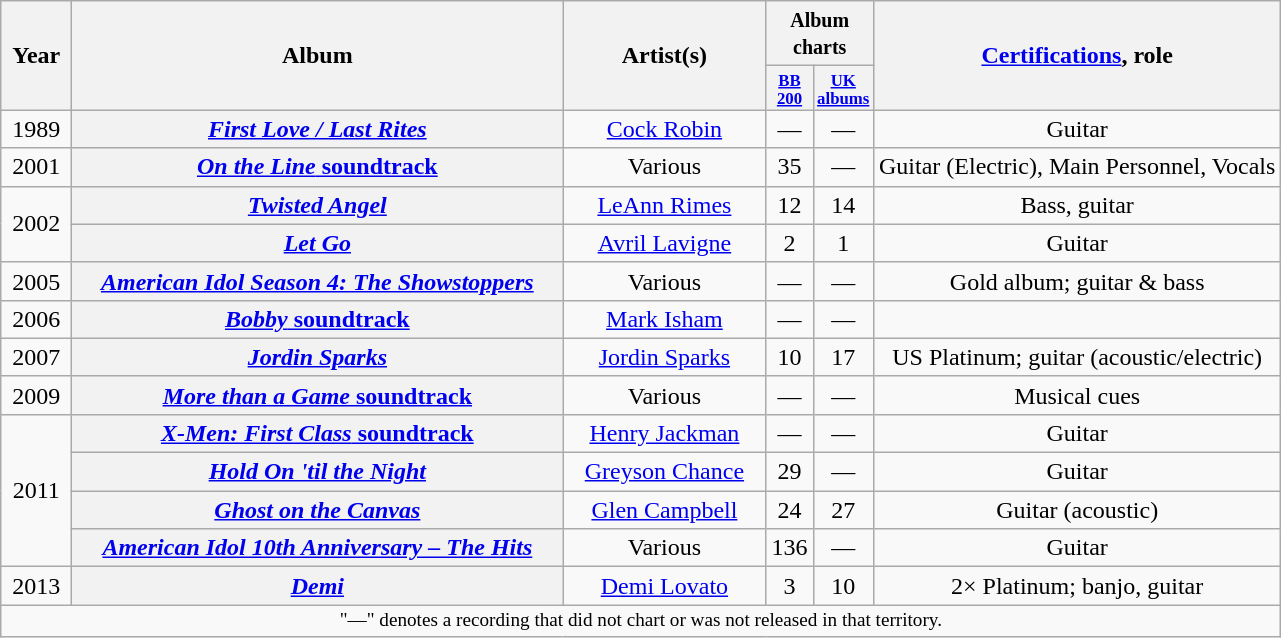<table class="wikitable plainrowheaders" style="text-align:center;">
<tr>
<th scope="col" rowspan="2" style="width:2.5em;">Year</th>
<th scope="col" rowspan="2" style="width:20em;">Album</th>
<th scope="col" rowspan="2"  style="width:8em;">Artist(s)</th>
<th scope="col" colspan="2"><small>Album charts</small></th>
<th scope="col" rowspan="2"><a href='#'>Certifications</a>, role</th>
</tr>
<tr>
<th style="width:2em;font-size:70%;"><a href='#'>BB 200</a></th>
<th style="width:2em;font-size:70%;"><a href='#'>UK albums</a></th>
</tr>
<tr>
<td>1989</td>
<th scope="row"><em><a href='#'>First Love / Last Rites</a></em></th>
<td><a href='#'>Cock Robin</a></td>
<td>—</td>
<td>—</td>
<td>Guitar</td>
</tr>
<tr>
<td>2001</td>
<th scope="row"><a href='#'><em>On the Line</em> soundtrack</a></th>
<td>Various</td>
<td>35</td>
<td>—</td>
<td>Guitar (Electric), Main Personnel, Vocals</td>
</tr>
<tr>
<td rowspan="2">2002</td>
<th scope="row"><em><a href='#'>Twisted Angel</a></em></th>
<td><a href='#'>LeAnn Rimes</a></td>
<td>12</td>
<td>14</td>
<td>Bass, guitar</td>
</tr>
<tr>
<th scope="row"><em><a href='#'>Let Go</a></em></th>
<td><a href='#'>Avril Lavigne</a></td>
<td>2</td>
<td>1</td>
<td>Guitar</td>
</tr>
<tr>
<td>2005</td>
<th scope="row"><em><a href='#'>American Idol Season 4: The Showstoppers</a></em></th>
<td>Various</td>
<td>—</td>
<td>—</td>
<td>Gold album; guitar & bass</td>
</tr>
<tr>
<td>2006</td>
<th scope="row"><a href='#'><em>Bobby</em> soundtrack</a></th>
<td><a href='#'>Mark Isham</a></td>
<td>—</td>
<td>—</td>
<td></td>
</tr>
<tr>
<td>2007</td>
<th scope="row"><em><a href='#'>Jordin Sparks</a></em></th>
<td><a href='#'>Jordin Sparks</a></td>
<td>10</td>
<td>17</td>
<td>US Platinum; guitar (acoustic/electric)</td>
</tr>
<tr>
<td>2009</td>
<th scope="row"><a href='#'><em>More than a Game</em> soundtrack</a></th>
<td>Various</td>
<td>—</td>
<td>—</td>
<td>Musical cues</td>
</tr>
<tr>
<td rowspan="4">2011</td>
<th scope="row"><a href='#'><em>X-Men: First Class</em> soundtrack</a></th>
<td><a href='#'>Henry Jackman</a></td>
<td>—</td>
<td>—</td>
<td>Guitar</td>
</tr>
<tr>
<th scope="row"><em><a href='#'>Hold On 'til the Night</a></em></th>
<td><a href='#'>Greyson Chance</a></td>
<td>29</td>
<td>—</td>
<td>Guitar</td>
</tr>
<tr>
<th scope="row"><em><a href='#'>Ghost on the Canvas</a></em></th>
<td><a href='#'>Glen Campbell</a></td>
<td>24</td>
<td>27</td>
<td>Guitar (acoustic)</td>
</tr>
<tr>
<th scope="row"><em><a href='#'>American Idol 10th Anniversary – The Hits</a></em></th>
<td>Various</td>
<td>136</td>
<td>—</td>
<td>Guitar</td>
</tr>
<tr>
<td>2013</td>
<th scope="row"><em><a href='#'>Demi</a></em></th>
<td><a href='#'>Demi Lovato</a></td>
<td>3</td>
<td>10</td>
<td>2× Platinum; banjo, guitar</td>
</tr>
<tr>
<td colspan="6" style="font-size:80%">"—" denotes a recording that did not chart or was not released in that territory.</td>
</tr>
</table>
